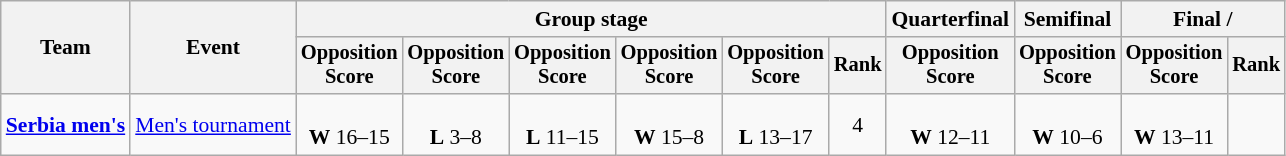<table class=wikitable style=font-size:90%;text-align:center>
<tr>
<th rowspan=2>Team</th>
<th rowspan=2>Event</th>
<th colspan=6>Group stage</th>
<th>Quarterfinal</th>
<th>Semifinal</th>
<th colspan=2>Final / </th>
</tr>
<tr style=font-size:95%>
<th>Opposition<br>Score</th>
<th>Opposition<br>Score</th>
<th>Opposition<br>Score</th>
<th>Opposition<br>Score</th>
<th>Opposition<br>Score</th>
<th>Rank</th>
<th>Opposition<br>Score</th>
<th>Opposition<br>Score</th>
<th>Opposition<br>Score</th>
<th>Rank</th>
</tr>
<tr>
<td align=left><strong><a href='#'>Serbia men's</a></strong></td>
<td align=left><a href='#'>Men's tournament</a></td>
<td><br><strong>W</strong> 16–15</td>
<td><br><strong>L</strong> 3–8</td>
<td><br><strong>L</strong> 11–15</td>
<td><br><strong>W</strong> 15–8</td>
<td><br><strong>L</strong> 13–17</td>
<td>4 <strong></strong></td>
<td><br><strong>W</strong> 12–11</td>
<td><br><strong>W</strong> 10–6</td>
<td><br><strong>W</strong> 13–11</td>
<td></td>
</tr>
</table>
